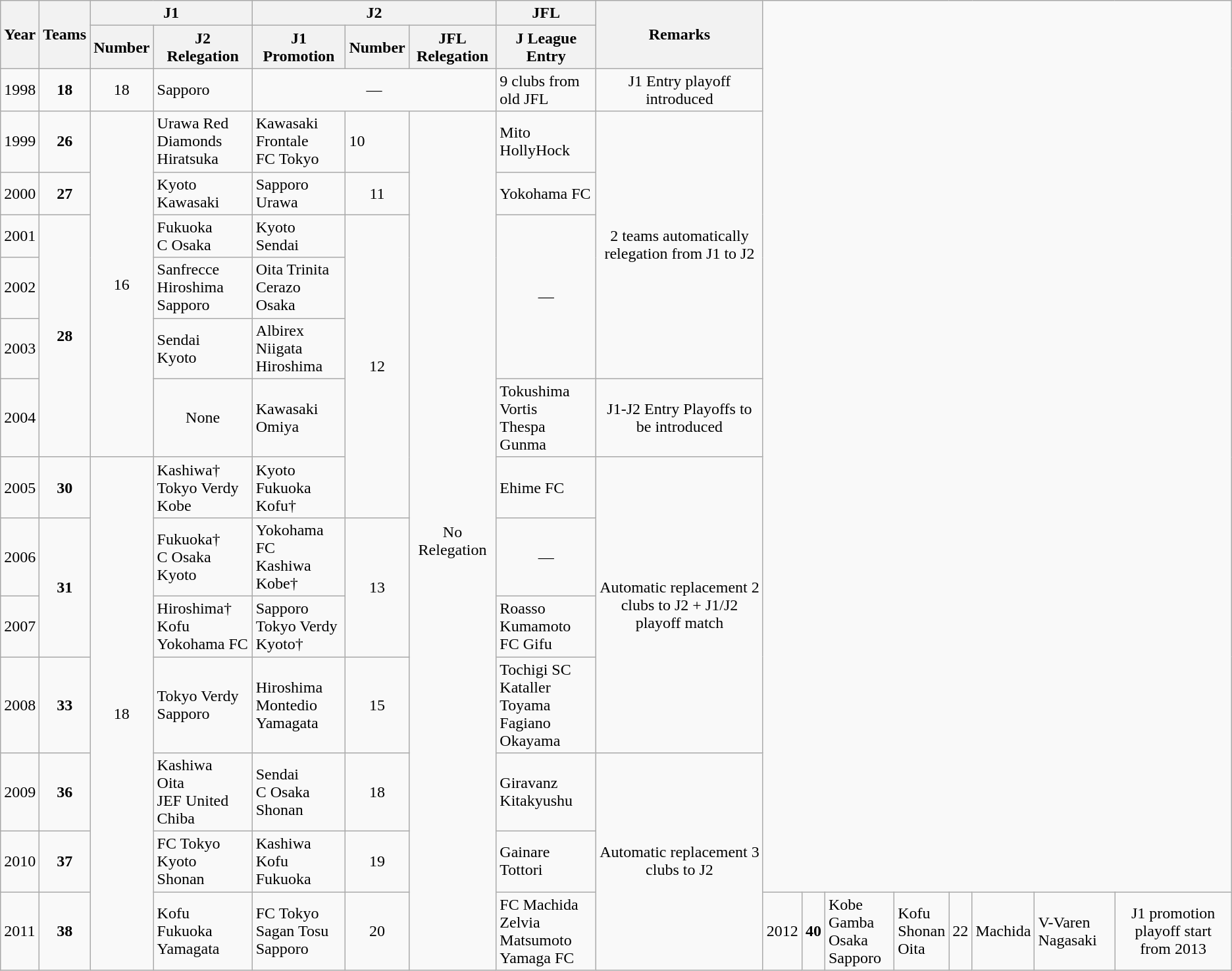<table class="wikitable">
<tr>
<th rowspan="2">Year</th>
<th rowspan="2">Teams</th>
<th colspan="2">J1</th>
<th colspan="3">J2</th>
<th align=center>JFL</th>
<th rowspan="2">Remarks</th>
</tr>
<tr>
<th>Number</th>
<th>J2 Relegation</th>
<th>J1 Promotion</th>
<th>Number</th>
<th>JFL Relegation</th>
<th>J League Entry</th>
</tr>
<tr>
<td>1998</td>
<td align=center><strong>18</strong></td>
<td align=center>18</td>
<td>Sapporo</td>
<td colspan="3" align=center>—</td>
<td>9 clubs from old JFL</td>
<td align=center>J1 Entry playoff introduced</td>
</tr>
<tr>
<td>1999</td>
<td align=center><strong>26</strong></td>
<td rowspan="6" align=center>16</td>
<td>Urawa Red Diamonds<br>Hiratsuka</td>
<td>Kawasaki Frontale<br>FC Tokyo</td>
<td>10</td>
<td rowspan="13" align=center>No Relegation</td>
<td>Mito HollyHock</td>
<td rowspan="5" align=center>2 teams automatically relegation from J1 to J2</td>
</tr>
<tr>
<td>2000</td>
<td align=center><strong>27</strong></td>
<td>Kyoto<br>Kawasaki</td>
<td>Sapporo<br>Urawa</td>
<td align=center>11</td>
<td>Yokohama FC</td>
</tr>
<tr>
<td>2001</td>
<td rowspan="4" align=center><strong>28</strong></td>
<td>Fukuoka<br>C Osaka</td>
<td>Kyoto<br>Sendai</td>
<td rowspan="5" align=center>12</td>
<td rowspan="3" align=center>—</td>
</tr>
<tr>
<td>2002</td>
<td>Sanfrecce Hiroshima<br>Sapporo</td>
<td>Oita Trinita<br>Cerazo Osaka</td>
</tr>
<tr>
<td>2003</td>
<td>Sendai<br>Kyoto</td>
<td>Albirex Niigata <br>Hiroshima</td>
</tr>
<tr>
<td>2004</td>
<td align=center>None</td>
<td>Kawasaki<br>Omiya</td>
<td>Tokushima Vortis <br>Thespa Gunma</td>
<td align=center>J1-J2 Entry Playoffs to be introduced</td>
</tr>
<tr>
<td>2005</td>
<td align=center><strong>30</strong></td>
<td rowspan="8" align=center>18</td>
<td>Kashiwa†<br>Tokyo Verdy <br>Kobe</td>
<td>Kyoto<br>Fukuoka<br>Kofu†</td>
<td>Ehime FC</td>
<td rowspan="4" align=center>Automatic replacement 2 clubs to J2 + J1/J2 playoff match</td>
</tr>
<tr>
<td>2006</td>
<td rowspan="2" align=center><strong>31</strong></td>
<td>Fukuoka†<br>C Osaka<br>Kyoto</td>
<td>Yokohama FC<br>Kashiwa<br>Kobe†</td>
<td rowspan="2" align=center>13</td>
<td align=center>—</td>
</tr>
<tr>
<td>2007</td>
<td>Hiroshima†<br>Kofu<br>Yokohama FC</td>
<td>Sapporo<br>Tokyo Verdy<br>Kyoto†</td>
<td>Roasso Kumamoto<br>FC Gifu</td>
</tr>
<tr>
<td>2008</td>
<td align=center><strong>33</strong></td>
<td>Tokyo Verdy<br>Sapporo</td>
<td>Hiroshima<br>Montedio Yamagata</td>
<td align=center>15</td>
<td>Tochigi SC<br>Kataller Toyama<br>Fagiano Okayama</td>
</tr>
<tr>
<td>2009</td>
<td align=center><strong>36</strong></td>
<td>Kashiwa<br>Oita<br>JEF United Chiba</td>
<td>Sendai<br>C Osaka<br>Shonan</td>
<td align=center>18</td>
<td>Giravanz Kitakyushu</td>
<td rowspan="3" align=center>Automatic replacement 3 clubs to J2</td>
</tr>
<tr>
<td>2010</td>
<td align=center><strong>37</strong></td>
<td>FC Tokyo<br>Kyoto<br>Shonan</td>
<td>Kashiwa<br>Kofu<br>Fukuoka</td>
<td align=center>19</td>
<td>Gainare Tottori</td>
</tr>
<tr>
<td>2011</td>
<td align=center><strong>38</strong></td>
<td>Kofu<br>Fukuoka<br>Yamagata</td>
<td>FC Tokyo<br>Sagan Tosu<br>Sapporo</td>
<td align=center>20</td>
<td>FC Machida Zelvia<br>Matsumoto Yamaga FC</td>
<td>2012</td>
<td align=center><strong>40</strong></td>
<td>Kobe<br>Gamba Osaka <br>Sapporo</td>
<td>Kofu<br>Shonan<br>Oita</td>
<td align=center>22</td>
<td>Machida</td>
<td>V-Varen Nagasaki</td>
<td align=center>J1 promotion playoff start from 2013</td>
</tr>
</table>
